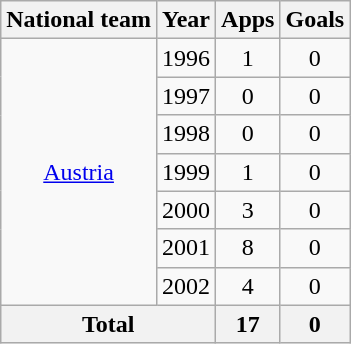<table class="wikitable" style="text-align:center">
<tr>
<th>National team</th>
<th>Year</th>
<th>Apps</th>
<th>Goals</th>
</tr>
<tr>
<td rowspan="7"><a href='#'>Austria</a></td>
<td>1996</td>
<td>1</td>
<td>0</td>
</tr>
<tr>
<td>1997</td>
<td>0</td>
<td>0</td>
</tr>
<tr>
<td>1998</td>
<td>0</td>
<td>0</td>
</tr>
<tr>
<td>1999</td>
<td>1</td>
<td>0</td>
</tr>
<tr>
<td>2000</td>
<td>3</td>
<td>0</td>
</tr>
<tr>
<td>2001</td>
<td>8</td>
<td>0</td>
</tr>
<tr>
<td>2002</td>
<td>4</td>
<td>0</td>
</tr>
<tr>
<th colspan="2">Total</th>
<th>17</th>
<th>0</th>
</tr>
</table>
